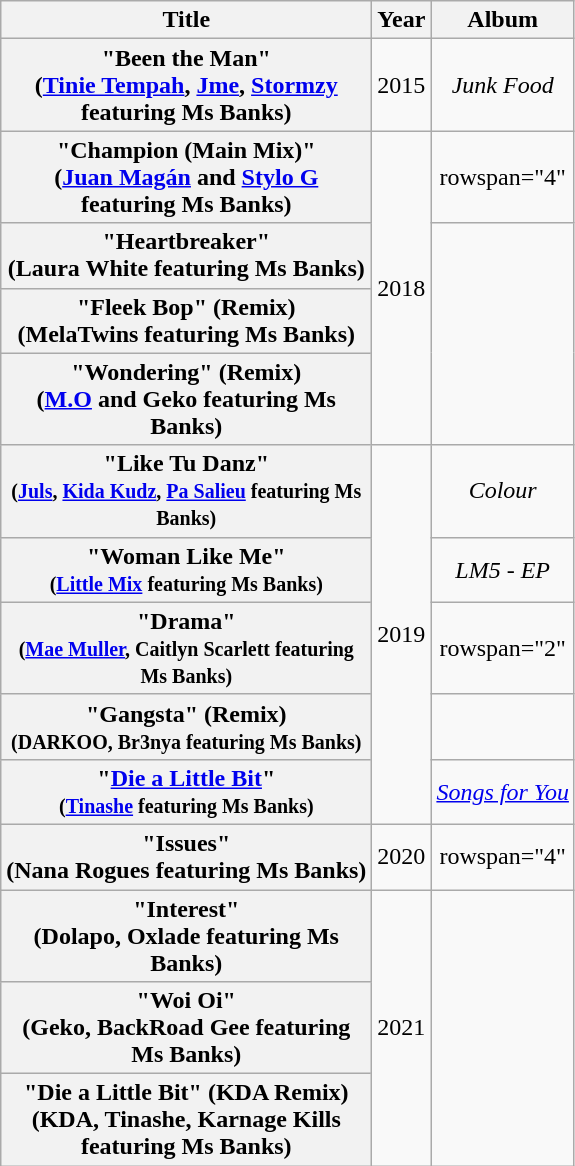<table class="wikitable plainrowheaders" style="text-align:center">
<tr>
<th scope="col" style="width:15em;">Title</th>
<th scope="col">Year</th>
<th scope="col">Album</th>
</tr>
<tr>
<th scope="row">"Been the Man"<br><span>(<a href='#'>Tinie Tempah</a>, <a href='#'>Jme</a>, <a href='#'>Stormzy</a> featuring Ms Banks)</span></th>
<td>2015</td>
<td><em>Junk Food</em></td>
</tr>
<tr>
<th scope="row">"Champion (Main Mix)"<br><span>(<a href='#'>Juan Magán</a> and <a href='#'>Stylo G</a> featuring Ms Banks)</span></th>
<td rowspan="4">2018</td>
<td>rowspan="4" </td>
</tr>
<tr>
<th scope="row">"Heartbreaker"<br><span>(Laura White featuring Ms Banks)</span></th>
</tr>
<tr>
<th scope="row">"Fleek Bop" (Remix)<br><span>(MelaTwins featuring Ms Banks)</span></th>
</tr>
<tr>
<th scope="row">"Wondering" (Remix)<br><span>(<a href='#'>M.O</a> and Geko featuring Ms Banks)</span></th>
</tr>
<tr>
<th scope="row">"Like Tu Danz"<br><small>(<a href='#'>Juls</a>, <a href='#'>Kida Kudz</a>, <a href='#'>Pa Salieu</a> featuring Ms Banks)</small></th>
<td rowspan="5">2019</td>
<td><em>Colour</em></td>
</tr>
<tr>
<th scope="row">"Woman Like Me"<br><small>(<a href='#'>Little Mix</a> featuring Ms Banks)</small></th>
<td><em>LM5 - EP</em></td>
</tr>
<tr>
<th scope="row">"Drama"<br><small>(<a href='#'>Mae Muller</a>, Caitlyn Scarlett featuring Ms Banks)</small></th>
<td>rowspan="2" </td>
</tr>
<tr>
<th scope="row">"Gangsta" (Remix)<br><small>(DARKOO, Br3nya featuring Ms Banks)</small></th>
</tr>
<tr>
<th scope="row">"<a href='#'>Die a Little Bit</a>"<br><small>(<a href='#'>Tinashe</a> featuring Ms Banks)</small></th>
<td><em><a href='#'>Songs for You</a></em></td>
</tr>
<tr>
<th scope="row">"Issues"<br><span>(Nana Rogues featuring Ms Banks)</span></th>
<td>2020</td>
<td>rowspan="4" </td>
</tr>
<tr>
<th scope="row">"Interest"<br><span>(Dolapo, Oxlade featuring Ms Banks)</span></th>
<td rowspan="3">2021</td>
</tr>
<tr>
<th scope="row">"Woi Oi"<br><span>(Geko, BackRoad Gee featuring Ms Banks)</span></th>
</tr>
<tr>
<th scope="row">"Die a Little Bit" (KDA Remix)<br><span>(KDA, Tinashe, Karnage Kills featuring Ms Banks)</span></th>
</tr>
</table>
